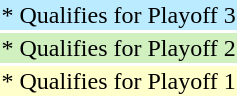<table>
<tr style="background: #BBEBFF;">
<td>* Qualifies for Playoff 3</td>
</tr>
<tr style="background: #D0F0C0;">
<td>* Qualifies for Playoff 2</td>
</tr>
<tr style="background: #FFFFCC;">
<td>* Qualifies for Playoff 1</td>
</tr>
</table>
